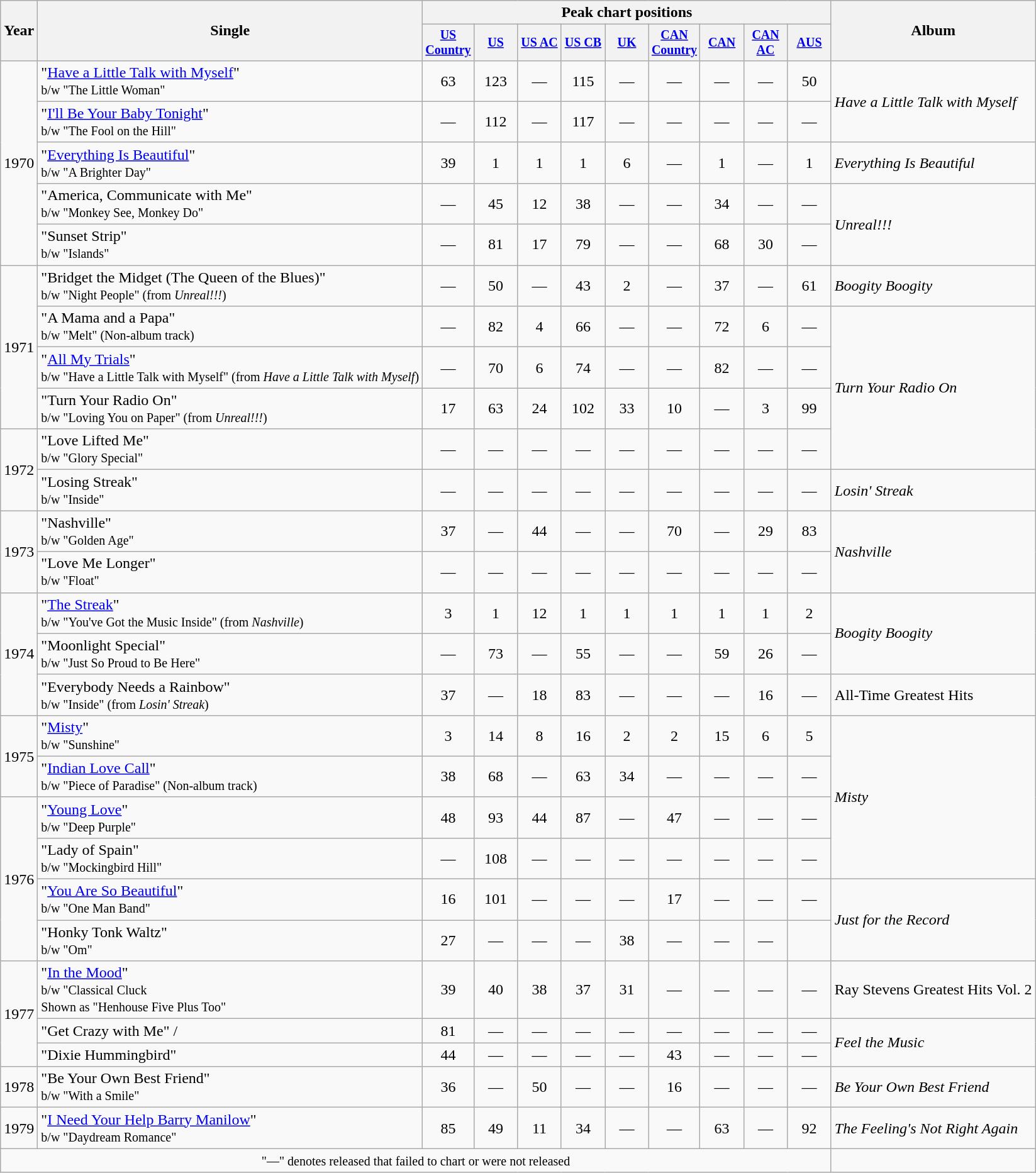<table class="wikitable" style="text-align:center;">
<tr>
<th rowspan="2">Year</th>
<th rowspan="2">Single</th>
<th colspan="9">Peak chart positions</th>
<th rowspan="2">Album</th>
</tr>
<tr style="font-size:smaller;">
<th width="40"><a href='#'>US Country</a></th>
<th width="40"><a href='#'>US</a><br></th>
<th width="40"><a href='#'>US AC</a></th>
<th width="40"><a href='#'>US CB</a></th>
<th width="40"><a href='#'>UK</a></th>
<th width="40"><a href='#'>CAN Country</a></th>
<th width="40"><a href='#'>CAN</a></th>
<th width="40"><a href='#'>CAN AC</a></th>
<th width="40"><a href='#'>AUS</a></th>
</tr>
<tr>
<td rowspan="5">1970</td>
<td align="left">"<a href='#'>Have a Little Talk with Myself</a>"<br><small>b/w "The Little Woman"</small></td>
<td>63</td>
<td>123</td>
<td>—</td>
<td>115</td>
<td>—</td>
<td>—</td>
<td>—</td>
<td>—</td>
<td>50</td>
<td align="left" rowspan="2"><em>Have a Little Talk with Myself</em></td>
</tr>
<tr>
<td align="left">"<a href='#'>I'll Be Your Baby Tonight</a>"<br><small>b/w "The Fool on the Hill"</small></td>
<td>—</td>
<td>112</td>
<td>—</td>
<td>117</td>
<td>—</td>
<td>—</td>
<td>—</td>
<td>—</td>
<td>—</td>
</tr>
<tr>
<td align="left">"<a href='#'>Everything Is Beautiful</a>"<br><small>b/w "A Brighter Day"</small></td>
<td>39</td>
<td>1</td>
<td>1</td>
<td>1</td>
<td>6</td>
<td>—</td>
<td>1</td>
<td>—</td>
<td>1</td>
<td align="left"><em>Everything Is Beautiful</em></td>
</tr>
<tr>
<td align="left">"America, Communicate with Me"<br><small>b/w "Monkey See, Monkey Do"</small></td>
<td>—</td>
<td>45</td>
<td>12</td>
<td>38</td>
<td>—</td>
<td>—</td>
<td>34</td>
<td>—</td>
<td>—</td>
<td align="left" rowspan="2"><em>Unreal!!!</em></td>
</tr>
<tr>
<td align="left">"Sunset Strip"<br><small>b/w "Islands"</small></td>
<td>—</td>
<td>81</td>
<td>17</td>
<td>79</td>
<td>—</td>
<td>—</td>
<td>68</td>
<td>30</td>
<td>—</td>
</tr>
<tr>
<td rowspan="4">1971</td>
<td align="left">"Bridget the Midget (The Queen of the Blues)"<br><small>b/w "Night People" (from <em>Unreal!!!</em>)</small></td>
<td>—</td>
<td>50</td>
<td>—</td>
<td>43</td>
<td>2</td>
<td>—</td>
<td>37</td>
<td>—</td>
<td>61</td>
<td align="left"><em>Boogity Boogity</em></td>
</tr>
<tr>
<td align="left">"A Mama and a Papa"<br><small>b/w "Melt" (Non-album track)</small></td>
<td>—</td>
<td>82</td>
<td>4</td>
<td>66</td>
<td>—</td>
<td>—</td>
<td>72</td>
<td>6</td>
<td>—</td>
<td align="left" rowspan="4"><em>Turn Your Radio On</em></td>
</tr>
<tr>
<td align="left">"<a href='#'>All My Trials</a>"<br><small>b/w "Have a Little Talk with Myself" (from  <em>Have a Little Talk with Myself</em>)</small></td>
<td>—</td>
<td>70</td>
<td>6</td>
<td>74</td>
<td>—</td>
<td>—</td>
<td>82</td>
<td>—</td>
<td>—</td>
</tr>
<tr>
<td align="left">"Turn Your Radio On"<br><small>b/w "Loving You on Paper" (from <em>Unreal!!!</em>)</small></td>
<td>17</td>
<td>63</td>
<td>24</td>
<td>102</td>
<td>33</td>
<td>10</td>
<td>—</td>
<td>3</td>
<td>99</td>
</tr>
<tr>
<td rowspan="2">1972</td>
<td align="left">"Love Lifted Me"<br><small>b/w "Glory Special"</small></td>
<td>—</td>
<td>—</td>
<td>—</td>
<td>—</td>
<td>—</td>
<td>—</td>
<td>—</td>
<td>—</td>
<td>—</td>
</tr>
<tr>
<td align="left">"Losing Streak"<br><small>b/w "Inside"</small></td>
<td>—</td>
<td>—</td>
<td>—</td>
<td>—</td>
<td>—</td>
<td>—</td>
<td>—</td>
<td>—</td>
<td>—</td>
<td align="left"><em>Losin' Streak</em></td>
</tr>
<tr>
<td rowspan="2">1973</td>
<td align="left">"Nashville"<br><small>b/w "Golden Age"</small></td>
<td>37</td>
<td>—</td>
<td>44</td>
<td>—</td>
<td>—</td>
<td>70</td>
<td>—</td>
<td>29</td>
<td>83</td>
<td align="left" rowspan="2"><em>Nashville</em></td>
</tr>
<tr>
<td align="left">"Love Me Longer"<br><small>b/w "Float"</small></td>
<td>—</td>
<td>—</td>
<td>—</td>
<td>—</td>
<td>—</td>
<td>—</td>
<td>—</td>
<td>—</td>
<td>—</td>
</tr>
<tr>
<td rowspan="3">1974</td>
<td align="left">"<a href='#'>The Streak</a>"<br><small>b/w "You've Got the Music Inside" (from <em>Nashville</em>)</small></td>
<td>3</td>
<td>1</td>
<td>12</td>
<td>1</td>
<td>1</td>
<td>1</td>
<td>1</td>
<td>1</td>
<td>2</td>
<td align="left" rowspan="2"><em>Boogity Boogity</em></td>
</tr>
<tr>
<td align="left">"Moonlight Special"<br><small>b/w "Just So Proud to Be Here"</small></td>
<td>—</td>
<td>73</td>
<td>—</td>
<td>55</td>
<td>—</td>
<td>—</td>
<td>59</td>
<td>26</td>
<td>—</td>
</tr>
<tr>
<td align="left">"Everybody Needs a Rainbow"<br><small>b/w "Inside" (from <em>Losin' Streak</em>)</small></td>
<td>37</td>
<td>—</td>
<td>18</td>
<td>83</td>
<td>—</td>
<td>—</td>
<td>—</td>
<td>16</td>
<td>—</td>
<td align="left">All-Time Greatest Hits</td>
</tr>
<tr>
<td rowspan="2">1975</td>
<td align="left">"<a href='#'>Misty</a>"<br><small>b/w "Sunshine"</small></td>
<td>3</td>
<td>14</td>
<td>8</td>
<td>16</td>
<td>2</td>
<td>2</td>
<td>15</td>
<td>6</td>
<td>5</td>
<td align="left" rowspan="4"><em>Misty</em></td>
</tr>
<tr>
<td align="left">"<a href='#'>Indian Love Call</a>"<br><small>b/w "Piece of Paradise" (Non-album track)</small></td>
<td>38</td>
<td>68</td>
<td>—</td>
<td>63</td>
<td>34</td>
<td>—</td>
<td>—</td>
<td>—</td>
<td>—</td>
</tr>
<tr>
<td rowspan="4">1976</td>
<td align="left">"<a href='#'>Young Love</a>"<br><small>b/w "Deep Purple"</small></td>
<td>48</td>
<td>93</td>
<td>44</td>
<td>87</td>
<td>—</td>
<td>47</td>
<td>—</td>
<td>—</td>
<td>—</td>
</tr>
<tr>
<td align="left">"Lady of Spain"<br><small>b/w "Mockingbird Hill"</small></td>
<td>—</td>
<td>108</td>
<td>—</td>
<td>—</td>
<td>—</td>
<td>—</td>
<td>—</td>
<td>—</td>
<td>—</td>
</tr>
<tr>
<td align="left">"<a href='#'>You Are So Beautiful</a>"<br><small>b/w "One Man Band"</small></td>
<td>16</td>
<td>101</td>
<td>—</td>
<td>—</td>
<td>—</td>
<td>17</td>
<td>—</td>
<td>—</td>
<td>—</td>
<td align="left" rowspan="2"><em>Just for the Record</em></td>
</tr>
<tr>
<td align="left">"Honky Tonk Waltz"<br><small>b/w "Om"</small></td>
<td>27</td>
<td>—</td>
<td>—</td>
<td>—</td>
<td>38</td>
<td>—</td>
<td>—</td>
<td>—</td>
</tr>
<tr>
<td rowspan="3">1977</td>
<td align="left">"<a href='#'>In the Mood</a>"<br><small>b/w "Classical Cluck<br>Shown as "Henhouse Five Plus Too"</small></td>
<td>39</td>
<td>40</td>
<td>38</td>
<td>37</td>
<td>31</td>
<td>—</td>
<td>—</td>
<td>—</td>
<td>—</td>
<td align="left">Ray Stevens Greatest Hits Vol. 2</td>
</tr>
<tr>
<td align="left">"Get Crazy with Me" /</td>
<td>81</td>
<td>—</td>
<td>—</td>
<td>—</td>
<td>—</td>
<td>—</td>
<td>—</td>
<td>—</td>
<td>—</td>
<td align="left" rowspan="2"><em>Feel the Music</em></td>
</tr>
<tr>
<td align="left">"Dixie Hummingbird"</td>
<td>44</td>
<td>—</td>
<td>—</td>
<td>—</td>
<td>—</td>
<td>43</td>
<td>—</td>
<td>—</td>
<td>—</td>
</tr>
<tr>
<td>1978</td>
<td align="left">"Be Your Own Best Friend"<br><small>b/w "With a Smile"</small></td>
<td>36</td>
<td>—</td>
<td>50</td>
<td>—</td>
<td>—</td>
<td>16</td>
<td>—</td>
<td>—</td>
<td>—</td>
<td align="left"><em>Be Your Own Best Friend</em></td>
</tr>
<tr>
<td>1979</td>
<td align="left">"<a href='#'>I Need Your Help Barry Manilow</a>"<br><small>b/w "Daydream Romance"</small></td>
<td>85</td>
<td>49</td>
<td>11</td>
<td>34</td>
<td>—</td>
<td>—</td>
<td>63</td>
<td>—</td>
<td>92</td>
<td align="left"><em>The Feeling's Not Right Again</em></td>
</tr>
<tr>
<td align="center" colspan="11"><small>"—" denotes released that failed to chart or were not released</small></td>
</tr>
</table>
